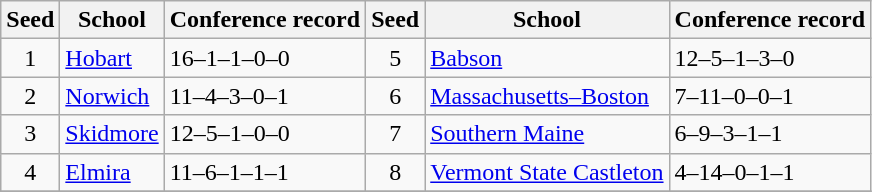<table class="wikitable">
<tr>
<th>Seed</th>
<th>School</th>
<th>Conference record</th>
<th>Seed</th>
<th>School</th>
<th>Conference record</th>
</tr>
<tr>
<td align=center>1</td>
<td><a href='#'>Hobart</a></td>
<td>16–1–1–0–0</td>
<td align=center>5</td>
<td><a href='#'>Babson</a></td>
<td>12–5–1–3–0</td>
</tr>
<tr>
<td align=center>2</td>
<td><a href='#'>Norwich</a></td>
<td>11–4–3–0–1</td>
<td align=center>6</td>
<td><a href='#'>Massachusetts–Boston</a></td>
<td>7–11–0–0–1</td>
</tr>
<tr>
<td align=center>3</td>
<td><a href='#'>Skidmore</a></td>
<td>12–5–1–0–0</td>
<td align=center>7</td>
<td><a href='#'>Southern Maine</a></td>
<td>6–9–3–1–1</td>
</tr>
<tr>
<td align=center>4</td>
<td><a href='#'>Elmira</a></td>
<td>11–6–1–1–1</td>
<td align=center>8</td>
<td><a href='#'>Vermont State Castleton</a></td>
<td>4–14–0–1–1</td>
</tr>
<tr>
</tr>
</table>
